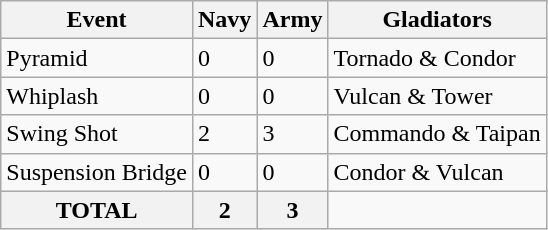<table class="wikitable">
<tr>
<th>Event</th>
<th>Navy</th>
<th>Army</th>
<th>Gladiators</th>
</tr>
<tr>
<td>Pyramid</td>
<td>0</td>
<td>0</td>
<td>Tornado & Condor</td>
</tr>
<tr>
<td>Whiplash</td>
<td>0</td>
<td>0</td>
<td>Vulcan & Tower</td>
</tr>
<tr>
<td>Swing Shot</td>
<td>2</td>
<td>3</td>
<td>Commando & Taipan</td>
</tr>
<tr>
<td>Suspension Bridge</td>
<td>0</td>
<td>0</td>
<td>Condor & Vulcan</td>
</tr>
<tr>
<th>TOTAL</th>
<th>2</th>
<th>3</th>
</tr>
</table>
